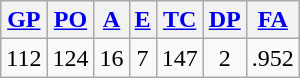<table class="wikitable">
<tr>
<th><a href='#'>GP</a></th>
<th><a href='#'>PO</a></th>
<th><a href='#'>A</a></th>
<th><a href='#'>E</a></th>
<th><a href='#'>TC</a></th>
<th><a href='#'>DP</a></th>
<th><a href='#'>FA</a></th>
</tr>
<tr align=center>
<td>112</td>
<td>124</td>
<td>16</td>
<td>7</td>
<td>147</td>
<td>2</td>
<td>.952</td>
</tr>
</table>
